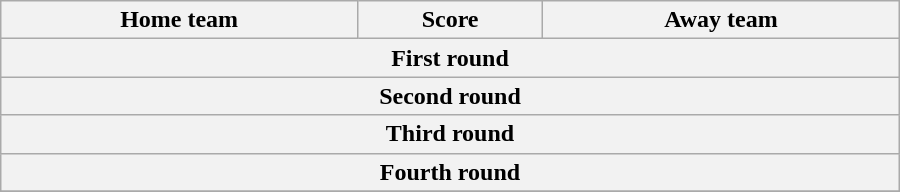<table class="wikitable" style="text-align: center; width:600px">
<tr>
<th scope="col" width="240px">Home team</th>
<th scope="col" width="120px">Score</th>
<th scope="col" width="240px">Away team</th>
</tr>
<tr>
<th colspan="3">First round<br>

</th>
</tr>
<tr>
<th colspan="3">Second round<br>


</th>
</tr>
<tr>
<th colspan="3">Third round<br>
</th>
</tr>
<tr>
<th colspan="3">Fourth round<br></th>
</tr>
<tr>
</tr>
</table>
